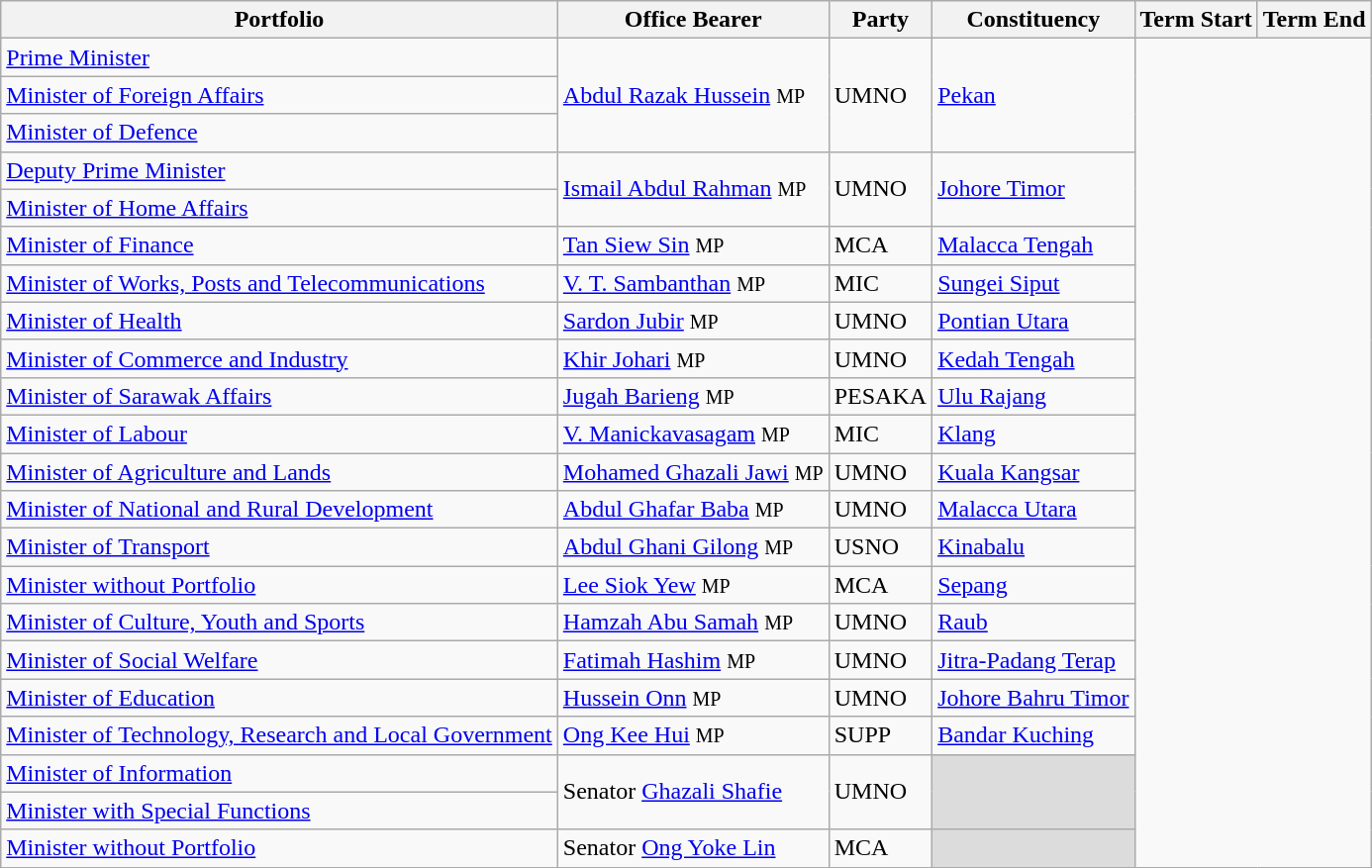<table class="sortable wikitable">
<tr>
<th>Portfolio</th>
<th>Office Bearer</th>
<th>Party</th>
<th>Constituency</th>
<th>Term Start</th>
<th>Term End</th>
</tr>
<tr>
<td><a href='#'>Prime Minister</a></td>
<td rowspan=3><a href='#'>Abdul Razak Hussein</a> <small>MP</small></td>
<td rowspan=3>UMNO</td>
<td rowspan=3><a href='#'>Pekan</a></td>
</tr>
<tr>
<td><a href='#'>Minister of Foreign Affairs</a></td>
</tr>
<tr>
<td><a href='#'>Minister of Defence</a></td>
</tr>
<tr>
<td><a href='#'>Deputy Prime Minister</a></td>
<td rowspan=2><a href='#'>Ismail Abdul Rahman</a> <small>MP</small></td>
<td rowspan=2>UMNO</td>
<td rowspan=2><a href='#'>Johore Timor</a></td>
</tr>
<tr>
<td><a href='#'>Minister of Home Affairs</a></td>
</tr>
<tr>
<td><a href='#'>Minister of Finance</a></td>
<td><a href='#'>Tan Siew Sin</a> <small>MP</small></td>
<td>MCA</td>
<td><a href='#'>Malacca Tengah</a></td>
</tr>
<tr>
<td><a href='#'>Minister of Works, Posts and Telecommunications</a></td>
<td><a href='#'>V. T. Sambanthan</a> <small>MP</small></td>
<td>MIC</td>
<td><a href='#'>Sungei Siput</a></td>
</tr>
<tr>
<td><a href='#'>Minister of Health</a></td>
<td><a href='#'>Sardon Jubir</a> <small>MP</small></td>
<td>UMNO</td>
<td><a href='#'>Pontian Utara</a></td>
</tr>
<tr>
<td><a href='#'>Minister of Commerce and Industry</a></td>
<td><a href='#'>Khir Johari</a> <small>MP</small></td>
<td>UMNO</td>
<td><a href='#'>Kedah Tengah</a></td>
</tr>
<tr>
<td><a href='#'>Minister of Sarawak Affairs</a></td>
<td><a href='#'>Jugah Barieng</a> <small>MP</small></td>
<td>PESAKA</td>
<td><a href='#'>Ulu Rajang</a></td>
</tr>
<tr>
<td><a href='#'>Minister of Labour</a></td>
<td><a href='#'>V. Manickavasagam</a> <small>MP</small></td>
<td>MIC</td>
<td><a href='#'>Klang</a></td>
</tr>
<tr>
<td><a href='#'>Minister of Agriculture and Lands</a></td>
<td><a href='#'>Mohamed Ghazali Jawi</a> <small>MP</small></td>
<td>UMNO</td>
<td><a href='#'>Kuala Kangsar</a></td>
</tr>
<tr>
<td><a href='#'>Minister of National and Rural Development</a></td>
<td><a href='#'>Abdul Ghafar Baba</a> <small>MP</small></td>
<td>UMNO</td>
<td><a href='#'>Malacca Utara</a></td>
</tr>
<tr>
<td><a href='#'>Minister of Transport</a></td>
<td><a href='#'>Abdul Ghani Gilong</a> <small>MP</small></td>
<td>USNO</td>
<td><a href='#'>Kinabalu</a></td>
</tr>
<tr>
<td><a href='#'>Minister without Portfolio</a></td>
<td><a href='#'>Lee Siok Yew</a> <small>MP</small></td>
<td>MCA</td>
<td><a href='#'>Sepang</a></td>
</tr>
<tr>
<td><a href='#'>Minister of Culture, Youth and Sports</a></td>
<td><a href='#'>Hamzah Abu Samah</a> <small>MP</small></td>
<td>UMNO</td>
<td><a href='#'>Raub</a></td>
</tr>
<tr>
<td><a href='#'>Minister of Social Welfare</a></td>
<td><a href='#'>Fatimah Hashim</a> <small>MP</small></td>
<td>UMNO</td>
<td><a href='#'>Jitra-Padang Terap</a></td>
</tr>
<tr>
<td><a href='#'>Minister of Education</a></td>
<td><a href='#'>Hussein Onn</a> <small>MP</small></td>
<td>UMNO</td>
<td><a href='#'>Johore Bahru Timor</a></td>
</tr>
<tr>
<td><a href='#'>Minister of Technology, Research and Local Government</a></td>
<td><a href='#'>Ong Kee Hui</a> <small>MP</small></td>
<td>SUPP</td>
<td><a href='#'>Bandar Kuching</a></td>
</tr>
<tr>
<td><a href='#'>Minister of Information</a></td>
<td rowspan=2>Senator <a href='#'>Ghazali Shafie</a></td>
<td rowspan=2>UMNO</td>
<td rowspan=2 bgcolor=dcdcdc></td>
</tr>
<tr>
<td><a href='#'>Minister with Special Functions</a></td>
</tr>
<tr>
<td><a href='#'>Minister without Portfolio</a></td>
<td>Senator <a href='#'>Ong Yoke Lin</a></td>
<td>MCA</td>
<td bgcolor=dcdcdc></td>
</tr>
</table>
